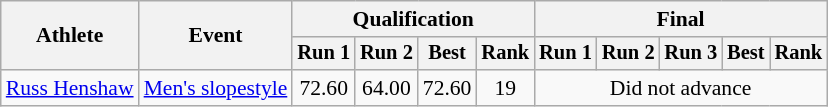<table class="wikitable" style="font-size:90%">
<tr>
<th rowspan="2">Athlete</th>
<th rowspan="2">Event</th>
<th colspan="4">Qualification</th>
<th colspan="5">Final</th>
</tr>
<tr style="font-size:95%">
<th>Run 1</th>
<th>Run 2</th>
<th>Best</th>
<th>Rank</th>
<th>Run 1</th>
<th>Run 2</th>
<th>Run 3</th>
<th>Best</th>
<th>Rank</th>
</tr>
<tr align=center>
<td align=left><a href='#'>Russ Henshaw</a></td>
<td align=left><a href='#'>Men's slopestyle</a></td>
<td>72.60</td>
<td>64.00</td>
<td>72.60</td>
<td>19</td>
<td colspan=5>Did not advance</td>
</tr>
</table>
